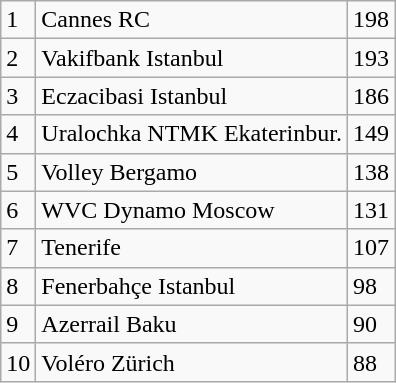<table class="wikitable">
<tr>
<td>1</td>
<td>Cannes RC</td>
<td>198</td>
</tr>
<tr>
<td>2</td>
<td>Vakifbank Istanbul</td>
<td>193</td>
</tr>
<tr>
<td>3</td>
<td>Eczacibasi Istanbul</td>
<td>186</td>
</tr>
<tr>
<td>4</td>
<td>Uralochka NTMK Ekaterinbur.</td>
<td>149</td>
</tr>
<tr>
<td>5</td>
<td>Volley Bergamo</td>
<td>138</td>
</tr>
<tr>
<td>6</td>
<td>WVC Dynamo Moscow</td>
<td>131</td>
</tr>
<tr>
<td>7</td>
<td>Tenerife</td>
<td>107</td>
</tr>
<tr>
<td>8</td>
<td>Fenerbahçe Istanbul</td>
<td>98</td>
</tr>
<tr>
<td>9</td>
<td>Azerrail Baku</td>
<td>90</td>
</tr>
<tr>
<td>10</td>
<td>Voléro Zürich</td>
<td>88</td>
</tr>
</table>
